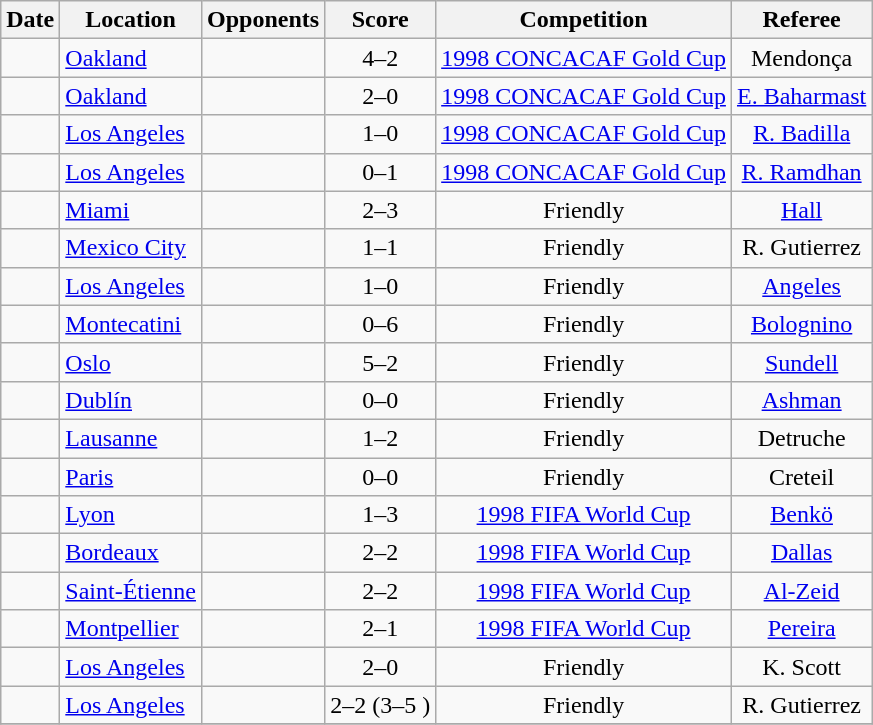<table class="wikitable sortable" style="text-align:center">
<tr>
<th>Date</th>
<th>Location</th>
<th>Opponents</th>
<th>Score</th>
<th>Competition</th>
<th>Referee</th>
</tr>
<tr>
<td></td>
<td align="left"> <a href='#'>Oakland</a></td>
<td></td>
<td>4–2</td>
<td><a href='#'>1998 CONCACAF Gold Cup</a></td>
<td> Mendonça</td>
</tr>
<tr>
<td></td>
<td align="left"> <a href='#'>Oakland</a></td>
<td></td>
<td>2–0</td>
<td><a href='#'>1998 CONCACAF Gold Cup</a></td>
<td> <a href='#'>E. Baharmast</a></td>
</tr>
<tr>
<td></td>
<td align="left"> <a href='#'>Los Angeles</a></td>
<td></td>
<td>1–0</td>
<td><a href='#'>1998 CONCACAF Gold Cup</a></td>
<td> <a href='#'>R. Badilla</a></td>
</tr>
<tr>
<td></td>
<td align="left"> <a href='#'>Los Angeles</a></td>
<td></td>
<td>0–1</td>
<td><a href='#'>1998 CONCACAF Gold Cup</a></td>
<td> <a href='#'>R. Ramdhan</a></td>
</tr>
<tr>
<td></td>
<td align="left"> <a href='#'>Miami</a></td>
<td></td>
<td>2–3</td>
<td>Friendly</td>
<td> <a href='#'>Hall</a></td>
</tr>
<tr>
<td></td>
<td align="left"> <a href='#'>Mexico City</a></td>
<td></td>
<td>1–1</td>
<td>Friendly</td>
<td> R. Gutierrez</td>
</tr>
<tr>
<td></td>
<td align="left"> <a href='#'>Los Angeles</a></td>
<td></td>
<td>1–0</td>
<td>Friendly</td>
<td> <a href='#'>Angeles</a></td>
</tr>
<tr>
<td></td>
<td align="left"> <a href='#'>Montecatini</a></td>
<td></td>
<td>0–6</td>
<td>Friendly</td>
<td> <a href='#'>Bolognino</a></td>
</tr>
<tr>
<td></td>
<td align="left"> <a href='#'>Oslo</a></td>
<td></td>
<td>5–2</td>
<td>Friendly</td>
<td> <a href='#'>Sundell</a></td>
</tr>
<tr>
<td></td>
<td align="left"> <a href='#'>Dublín</a></td>
<td></td>
<td>0–0</td>
<td>Friendly</td>
<td> <a href='#'>Ashman</a></td>
</tr>
<tr>
<td></td>
<td align="left"> <a href='#'>Lausanne</a></td>
<td></td>
<td>1–2</td>
<td>Friendly</td>
<td> Detruche</td>
</tr>
<tr>
<td></td>
<td align="left"> <a href='#'>Paris</a></td>
<td></td>
<td>0–0</td>
<td>Friendly</td>
<td> Creteil</td>
</tr>
<tr>
<td></td>
<td align="left"> <a href='#'>Lyon</a></td>
<td></td>
<td>1–3</td>
<td><a href='#'>1998 FIFA World Cup</a></td>
<td> <a href='#'>Benkö</a></td>
</tr>
<tr>
<td></td>
<td align="left"> <a href='#'>Bordeaux</a></td>
<td></td>
<td>2–2</td>
<td><a href='#'>1998 FIFA World Cup</a></td>
<td> <a href='#'>Dallas</a></td>
</tr>
<tr>
<td></td>
<td align="left"> <a href='#'>Saint-Étienne</a></td>
<td></td>
<td>2–2</td>
<td><a href='#'>1998 FIFA World Cup</a></td>
<td> <a href='#'>Al-Zeid</a></td>
</tr>
<tr>
<td></td>
<td align="left"> <a href='#'>Montpellier</a></td>
<td></td>
<td>2–1</td>
<td><a href='#'>1998 FIFA World Cup</a></td>
<td> <a href='#'>Pereira</a></td>
</tr>
<tr>
<td></td>
<td align="left"> <a href='#'>Los Angeles</a></td>
<td></td>
<td>2–0</td>
<td>Friendly</td>
<td> K. Scott</td>
</tr>
<tr>
<td></td>
<td align="left"> <a href='#'>Los Angeles</a></td>
<td></td>
<td>2–2 (3–5 )</td>
<td>Friendly</td>
<td> R. Gutierrez</td>
</tr>
<tr>
</tr>
</table>
